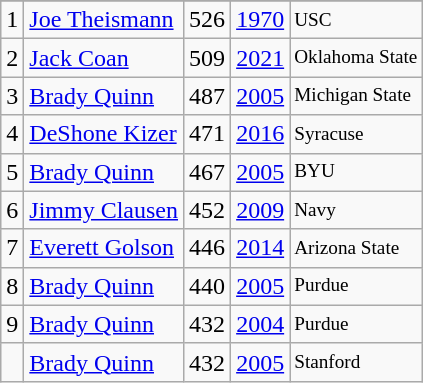<table class="wikitable">
<tr>
</tr>
<tr>
<td>1</td>
<td><a href='#'>Joe Theismann</a></td>
<td>526</td>
<td><a href='#'>1970</a></td>
<td style="font-size:80%;">USC</td>
</tr>
<tr>
<td>2</td>
<td><a href='#'>Jack Coan</a></td>
<td>509</td>
<td><a href='#'>2021</a></td>
<td style="font-size:80%;">Oklahoma State</td>
</tr>
<tr>
<td>3</td>
<td><a href='#'>Brady Quinn</a></td>
<td>487</td>
<td><a href='#'>2005</a></td>
<td style="font-size:80%;">Michigan State</td>
</tr>
<tr>
<td>4</td>
<td><a href='#'>DeShone Kizer</a></td>
<td>471</td>
<td><a href='#'>2016</a></td>
<td style="font-size:80%;">Syracuse</td>
</tr>
<tr>
<td>5</td>
<td><a href='#'>Brady Quinn</a></td>
<td>467</td>
<td><a href='#'>2005</a></td>
<td style="font-size:80%;">BYU</td>
</tr>
<tr>
<td>6</td>
<td><a href='#'>Jimmy Clausen</a></td>
<td>452</td>
<td><a href='#'>2009</a></td>
<td style="font-size:80%;">Navy</td>
</tr>
<tr>
<td>7</td>
<td><a href='#'>Everett Golson</a></td>
<td>446</td>
<td><a href='#'>2014</a></td>
<td style="font-size:80%;">Arizona State</td>
</tr>
<tr>
<td>8</td>
<td><a href='#'>Brady Quinn</a></td>
<td>440</td>
<td><a href='#'>2005</a></td>
<td style="font-size:80%;">Purdue</td>
</tr>
<tr>
<td>9</td>
<td><a href='#'>Brady Quinn</a></td>
<td>432</td>
<td><a href='#'>2004</a></td>
<td style="font-size:80%;">Purdue</td>
</tr>
<tr>
<td></td>
<td><a href='#'>Brady Quinn</a></td>
<td>432</td>
<td><a href='#'>2005</a></td>
<td style="font-size:80%;">Stanford</td>
</tr>
</table>
